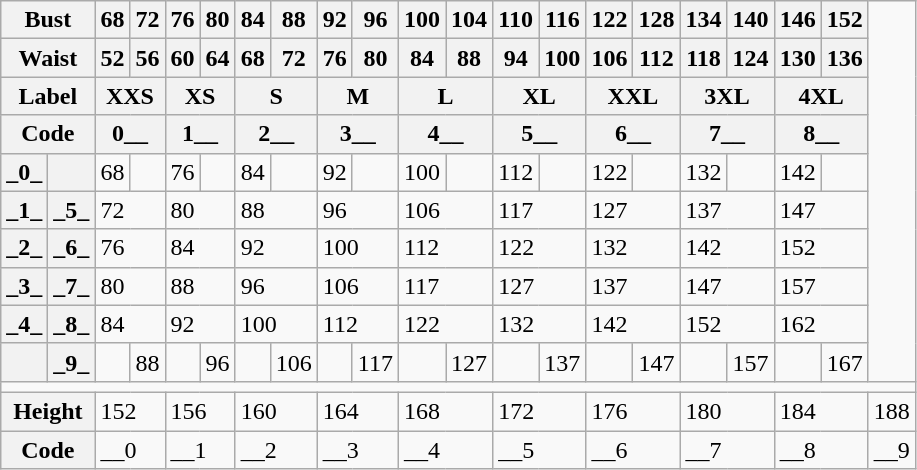<table class="wikitable">
<tr>
<th colspan=2>Bust</th>
<th>68</th>
<th>72</th>
<th>76</th>
<th>80</th>
<th>84</th>
<th>88</th>
<th>92</th>
<th>96</th>
<th>100</th>
<th>104</th>
<th>110</th>
<th>116</th>
<th>122</th>
<th>128</th>
<th>134</th>
<th>140</th>
<th>146</th>
<th>152</th>
</tr>
<tr>
<th colspan=2>Waist</th>
<th>52</th>
<th>56</th>
<th>60</th>
<th>64</th>
<th>68</th>
<th>72</th>
<th>76</th>
<th>80</th>
<th>84</th>
<th>88</th>
<th>94</th>
<th>100</th>
<th>106</th>
<th>112</th>
<th>118</th>
<th>124</th>
<th>130</th>
<th>136</th>
</tr>
<tr>
<th colspan=2>Label</th>
<th colspan=2>XXS</th>
<th colspan=2>XS</th>
<th colspan=2>S</th>
<th colspan=2>M</th>
<th colspan=2>L</th>
<th colspan=2>XL</th>
<th colspan=2>XXL</th>
<th colspan=2>3XL</th>
<th colspan=2>4XL</th>
</tr>
<tr>
<th colspan=2>Code</th>
<th colspan=2>0__</th>
<th colspan=2>1__</th>
<th colspan=2>2__</th>
<th colspan=2>3__</th>
<th colspan=2>4__</th>
<th colspan=2>5__</th>
<th colspan=2>6__</th>
<th colspan=2>7__</th>
<th colspan=2>8__</th>
</tr>
<tr>
<th>_0_</th>
<th></th>
<td>68</td>
<td></td>
<td>76</td>
<td></td>
<td>84</td>
<td></td>
<td>92</td>
<td></td>
<td>100</td>
<td></td>
<td>112</td>
<td></td>
<td>122</td>
<td></td>
<td>132</td>
<td></td>
<td>142</td>
<td></td>
</tr>
<tr>
<th>_1_</th>
<th>_5_</th>
<td colspan=2>72</td>
<td colspan=2>80</td>
<td colspan=2>88</td>
<td colspan=2>96</td>
<td colspan=2>106</td>
<td colspan=2>117</td>
<td colspan=2>127</td>
<td colspan=2>137</td>
<td colspan=2>147</td>
</tr>
<tr>
<th>_2_</th>
<th>_6_</th>
<td colspan=2>76</td>
<td colspan=2>84</td>
<td colspan=2>92</td>
<td colspan=2>100</td>
<td colspan=2>112</td>
<td colspan=2>122</td>
<td colspan=2>132</td>
<td colspan=2>142</td>
<td colspan=2>152</td>
</tr>
<tr>
<th>_3_</th>
<th>_7_</th>
<td colspan=2>80</td>
<td colspan=2>88</td>
<td colspan=2>96</td>
<td colspan=2>106</td>
<td colspan=2>117</td>
<td colspan=2>127</td>
<td colspan=2>137</td>
<td colspan=2>147</td>
<td colspan=2>157</td>
</tr>
<tr>
<th>_4_</th>
<th>_8_</th>
<td colspan=2>84</td>
<td colspan=2>92</td>
<td colspan=2>100</td>
<td colspan=2>112</td>
<td colspan=2>122</td>
<td colspan=2>132</td>
<td colspan=2>142</td>
<td colspan=2>152</td>
<td colspan=2>162</td>
</tr>
<tr>
<th></th>
<th>_9_</th>
<td></td>
<td>88</td>
<td></td>
<td>96</td>
<td></td>
<td>106</td>
<td></td>
<td>117</td>
<td></td>
<td>127</td>
<td></td>
<td>137</td>
<td></td>
<td>147</td>
<td></td>
<td>157</td>
<td></td>
<td>167</td>
</tr>
<tr>
<td colspan=22></td>
</tr>
<tr>
<th colspan=2>Height</th>
<td colspan=2>152</td>
<td colspan=2>156</td>
<td colspan=2>160</td>
<td colspan=2>164</td>
<td colspan=2>168</td>
<td colspan=2>172</td>
<td colspan=2>176</td>
<td colspan=2>180</td>
<td colspan=2>184</td>
<td colspan=2>188</td>
</tr>
<tr>
<th colspan=2>Code</th>
<td colspan=2>__0</td>
<td colspan=2>__1</td>
<td colspan=2>__2</td>
<td colspan=2>__3</td>
<td colspan=2>__4</td>
<td colspan=2>__5</td>
<td colspan=2>__6</td>
<td colspan=2>__7</td>
<td colspan=2>__8</td>
<td colspan=2>__9</td>
</tr>
</table>
